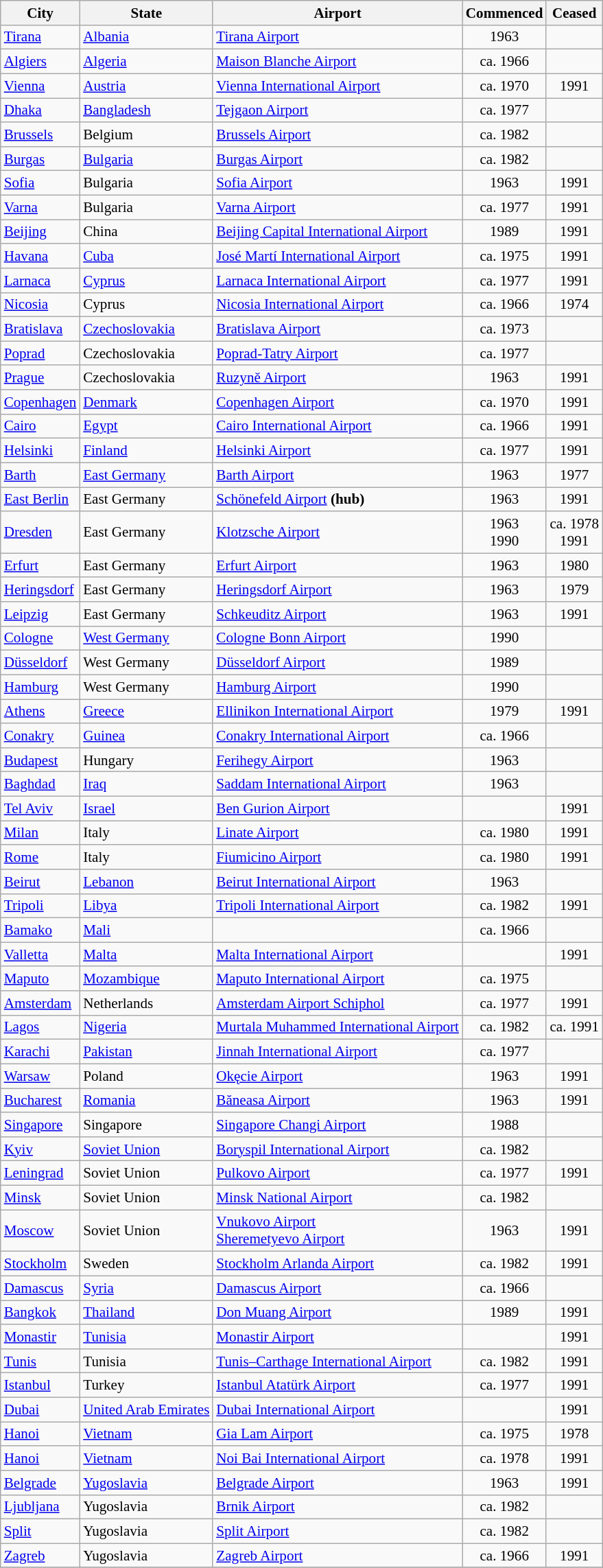<table class="wikitable sortable" style="font-size:88%;">
<tr>
<th>City</th>
<th>State</th>
<th>Airport</th>
<th>Commenced</th>
<th>Ceased</th>
</tr>
<tr>
<td><a href='#'>Tirana</a></td>
<td><a href='#'>Albania</a></td>
<td><a href='#'>Tirana Airport</a></td>
<td align=center>1963</td>
<td></td>
</tr>
<tr>
<td><a href='#'>Algiers</a></td>
<td><a href='#'>Algeria</a></td>
<td><a href='#'>Maison Blanche Airport</a></td>
<td align=center>ca. 1966</td>
<td></td>
</tr>
<tr>
<td><a href='#'>Vienna</a></td>
<td><a href='#'>Austria</a></td>
<td><a href='#'>Vienna International Airport</a></td>
<td align=center>ca. 1970</td>
<td align=center>1991</td>
</tr>
<tr>
<td><a href='#'>Dhaka</a></td>
<td><a href='#'>Bangladesh</a></td>
<td><a href='#'>Tejgaon Airport</a></td>
<td align=center>ca. 1977</td>
<td></td>
</tr>
<tr>
<td><a href='#'>Brussels</a></td>
<td>Belgium</td>
<td><a href='#'>Brussels Airport</a></td>
<td align=center>ca. 1982</td>
<td></td>
</tr>
<tr>
<td><a href='#'>Burgas</a></td>
<td><a href='#'>Bulgaria</a></td>
<td><a href='#'>Burgas Airport</a></td>
<td align=center>ca. 1982</td>
<td></td>
</tr>
<tr>
<td><a href='#'>Sofia</a></td>
<td>Bulgaria</td>
<td><a href='#'>Sofia Airport</a></td>
<td align=center>1963</td>
<td align=center>1991</td>
</tr>
<tr>
<td><a href='#'>Varna</a></td>
<td>Bulgaria</td>
<td><a href='#'>Varna Airport</a></td>
<td align=center>ca. 1977</td>
<td align=center>1991</td>
</tr>
<tr>
<td><a href='#'>Beijing</a></td>
<td>China</td>
<td><a href='#'>Beijing Capital International Airport</a></td>
<td align=center>1989</td>
<td align=center>1991</td>
</tr>
<tr>
<td><a href='#'>Havana</a></td>
<td><a href='#'>Cuba</a></td>
<td><a href='#'>José Martí International Airport</a></td>
<td align=center>ca. 1975</td>
<td align=center>1991</td>
</tr>
<tr>
<td><a href='#'>Larnaca</a></td>
<td><a href='#'>Cyprus</a></td>
<td><a href='#'>Larnaca International Airport</a></td>
<td align=center>ca. 1977</td>
<td align=center>1991</td>
</tr>
<tr>
<td><a href='#'>Nicosia</a></td>
<td>Cyprus</td>
<td><a href='#'>Nicosia International Airport</a></td>
<td align=center>ca. 1966</td>
<td align=center>1974</td>
</tr>
<tr>
<td><a href='#'>Bratislava</a></td>
<td><a href='#'>Czechoslovakia</a></td>
<td><a href='#'>Bratislava Airport</a></td>
<td align=center>ca. 1973</td>
<td></td>
</tr>
<tr>
<td><a href='#'>Poprad</a></td>
<td>Czechoslovakia</td>
<td><a href='#'>Poprad-Tatry Airport</a></td>
<td align=center>ca. 1977</td>
<td></td>
</tr>
<tr>
<td><a href='#'>Prague</a></td>
<td>Czechoslovakia</td>
<td><a href='#'>Ruzyně Airport</a></td>
<td align=center>1963</td>
<td align=center>1991</td>
</tr>
<tr>
<td><a href='#'>Copenhagen</a></td>
<td><a href='#'>Denmark</a></td>
<td><a href='#'>Copenhagen Airport</a></td>
<td align=center>ca. 1970</td>
<td align=center>1991</td>
</tr>
<tr>
<td><a href='#'>Cairo</a></td>
<td><a href='#'>Egypt</a></td>
<td><a href='#'>Cairo International Airport</a></td>
<td align=center>ca. 1966</td>
<td align=center>1991</td>
</tr>
<tr>
<td><a href='#'>Helsinki</a></td>
<td><a href='#'>Finland</a></td>
<td><a href='#'>Helsinki Airport</a></td>
<td align=center>ca. 1977</td>
<td align=center>1991</td>
</tr>
<tr>
<td><a href='#'>Barth</a></td>
<td><a href='#'>East Germany</a></td>
<td><a href='#'>Barth Airport</a></td>
<td align=center>1963</td>
<td align=center>1977</td>
</tr>
<tr>
<td><a href='#'>East Berlin</a></td>
<td>East Germany</td>
<td><a href='#'>Schönefeld Airport</a> <strong>(hub)</strong></td>
<td align=center>1963</td>
<td align=center>1991</td>
</tr>
<tr>
<td><a href='#'>Dresden</a></td>
<td>East Germany</td>
<td><a href='#'>Klotzsche Airport</a></td>
<td align=center>1963<br>1990</td>
<td align=center>ca. 1978<br>1991</td>
</tr>
<tr>
<td><a href='#'>Erfurt</a></td>
<td>East Germany</td>
<td><a href='#'>Erfurt Airport</a></td>
<td align=center>1963</td>
<td align=center>1980</td>
</tr>
<tr>
<td><a href='#'>Heringsdorf</a></td>
<td>East Germany</td>
<td><a href='#'>Heringsdorf Airport</a></td>
<td align=center>1963</td>
<td align=center>1979</td>
</tr>
<tr>
<td><a href='#'>Leipzig</a></td>
<td>East Germany</td>
<td><a href='#'>Schkeuditz Airport</a></td>
<td align=center>1963</td>
<td align=center>1991</td>
</tr>
<tr>
<td><a href='#'>Cologne</a></td>
<td><a href='#'>West Germany</a></td>
<td><a href='#'>Cologne Bonn Airport</a></td>
<td align=center>1990</td>
<td align=center></td>
</tr>
<tr>
<td><a href='#'>Düsseldorf</a></td>
<td>West Germany</td>
<td><a href='#'>Düsseldorf Airport</a></td>
<td align=center>1989</td>
<td align=center></td>
</tr>
<tr>
<td><a href='#'>Hamburg</a></td>
<td>West Germany</td>
<td><a href='#'>Hamburg Airport</a></td>
<td align=center>1990</td>
<td align=center></td>
</tr>
<tr>
<td><a href='#'>Athens</a></td>
<td><a href='#'>Greece</a></td>
<td><a href='#'>Ellinikon International Airport</a></td>
<td align=center>1979</td>
<td align=center>1991</td>
</tr>
<tr>
<td><a href='#'>Conakry</a></td>
<td><a href='#'>Guinea</a></td>
<td><a href='#'>Conakry International Airport</a></td>
<td align=center>ca. 1966</td>
<td></td>
</tr>
<tr>
<td><a href='#'>Budapest</a></td>
<td>Hungary</td>
<td><a href='#'>Ferihegy Airport</a></td>
<td align=center>1963</td>
<td></td>
</tr>
<tr>
<td><a href='#'>Baghdad</a></td>
<td><a href='#'>Iraq</a></td>
<td><a href='#'>Saddam International Airport</a></td>
<td align=center>1963</td>
<td></td>
</tr>
<tr>
<td><a href='#'>Tel Aviv</a></td>
<td><a href='#'>Israel</a></td>
<td><a href='#'>Ben Gurion Airport</a></td>
<td align=center></td>
<td align=center>1991</td>
</tr>
<tr>
<td><a href='#'>Milan</a></td>
<td>Italy</td>
<td><a href='#'>Linate Airport</a></td>
<td align=center>ca. 1980</td>
<td align=center>1991</td>
</tr>
<tr>
<td><a href='#'>Rome</a></td>
<td>Italy</td>
<td><a href='#'>Fiumicino Airport</a></td>
<td align=center>ca. 1980</td>
<td align=center>1991</td>
</tr>
<tr>
<td><a href='#'>Beirut</a></td>
<td><a href='#'>Lebanon</a></td>
<td><a href='#'>Beirut International Airport</a></td>
<td align=center>1963</td>
<td></td>
</tr>
<tr>
<td><a href='#'>Tripoli</a></td>
<td><a href='#'>Libya</a></td>
<td><a href='#'>Tripoli International Airport</a></td>
<td align=center>ca. 1982</td>
<td align=center>1991</td>
</tr>
<tr>
<td><a href='#'>Bamako</a></td>
<td><a href='#'>Mali</a></td>
<td></td>
<td align=center>ca. 1966</td>
<td></td>
</tr>
<tr>
<td><a href='#'>Valletta</a></td>
<td><a href='#'>Malta</a></td>
<td><a href='#'>Malta International Airport</a></td>
<td align=center></td>
<td align=center>1991</td>
</tr>
<tr>
<td><a href='#'>Maputo</a></td>
<td><a href='#'>Mozambique</a></td>
<td><a href='#'>Maputo International Airport</a></td>
<td align=center>ca. 1975</td>
<td align=center></td>
</tr>
<tr>
<td><a href='#'>Amsterdam</a></td>
<td>Netherlands</td>
<td><a href='#'>Amsterdam Airport Schiphol</a></td>
<td align=center>ca. 1977</td>
<td align=center>1991</td>
</tr>
<tr>
<td><a href='#'>Lagos</a></td>
<td><a href='#'>Nigeria</a></td>
<td><a href='#'>Murtala Muhammed International Airport</a></td>
<td align=center>ca. 1982</td>
<td align=center>ca. 1991</td>
</tr>
<tr>
<td><a href='#'>Karachi</a></td>
<td><a href='#'>Pakistan</a></td>
<td><a href='#'>Jinnah International Airport</a></td>
<td align=center>ca. 1977</td>
<td></td>
</tr>
<tr>
<td><a href='#'>Warsaw</a></td>
<td>Poland</td>
<td><a href='#'>Okęcie Airport</a></td>
<td align=center>1963</td>
<td align=center>1991</td>
</tr>
<tr>
<td><a href='#'>Bucharest</a></td>
<td><a href='#'>Romania</a></td>
<td><a href='#'>Băneasa Airport</a></td>
<td align=center>1963</td>
<td align=center>1991</td>
</tr>
<tr>
<td><a href='#'>Singapore</a></td>
<td>Singapore</td>
<td><a href='#'>Singapore Changi Airport</a></td>
<td align=center>1988</td>
<td align=center></td>
</tr>
<tr>
<td><a href='#'>Kyiv</a></td>
<td><a href='#'>Soviet Union</a></td>
<td><a href='#'>Boryspil International Airport</a></td>
<td align=center>ca. 1982</td>
<td></td>
</tr>
<tr>
<td><a href='#'>Leningrad</a></td>
<td>Soviet Union</td>
<td><a href='#'>Pulkovo Airport</a></td>
<td align=center>ca. 1977</td>
<td align=center>1991</td>
</tr>
<tr>
<td><a href='#'>Minsk</a></td>
<td>Soviet Union</td>
<td><a href='#'>Minsk National Airport</a></td>
<td align=center>ca. 1982</td>
<td></td>
</tr>
<tr>
<td><a href='#'>Moscow</a></td>
<td>Soviet Union</td>
<td><a href='#'>Vnukovo Airport</a><br><a href='#'>Sheremetyevo Airport</a></td>
<td align=center>1963</td>
<td align=center>1991</td>
</tr>
<tr>
<td><a href='#'>Stockholm</a></td>
<td>Sweden</td>
<td><a href='#'>Stockholm Arlanda Airport</a></td>
<td align=center>ca. 1982</td>
<td align=center>1991</td>
</tr>
<tr>
<td><a href='#'>Damascus</a></td>
<td><a href='#'>Syria</a></td>
<td><a href='#'>Damascus Airport</a></td>
<td align=center>ca. 1966</td>
<td></td>
</tr>
<tr>
<td><a href='#'>Bangkok</a></td>
<td><a href='#'>Thailand</a></td>
<td><a href='#'>Don Muang Airport</a></td>
<td align=center>1989</td>
<td align=center>1991</td>
</tr>
<tr>
<td><a href='#'>Monastir</a></td>
<td><a href='#'>Tunisia</a></td>
<td><a href='#'>Monastir Airport</a></td>
<td align=center></td>
<td align=center>1991</td>
</tr>
<tr>
<td><a href='#'>Tunis</a></td>
<td>Tunisia</td>
<td><a href='#'>Tunis–Carthage International Airport</a></td>
<td align=center>ca. 1982</td>
<td align=center>1991</td>
</tr>
<tr>
<td><a href='#'>Istanbul</a></td>
<td>Turkey</td>
<td><a href='#'>Istanbul Atatürk Airport</a></td>
<td align=center>ca. 1977</td>
<td align=center>1991</td>
</tr>
<tr>
<td><a href='#'>Dubai</a></td>
<td><a href='#'>United Arab Emirates</a></td>
<td><a href='#'>Dubai International Airport</a></td>
<td align=center></td>
<td align=center>1991</td>
</tr>
<tr>
<td><a href='#'>Hanoi</a></td>
<td><a href='#'>Vietnam</a></td>
<td><a href='#'>Gia Lam Airport</a></td>
<td align=center>ca. 1975</td>
<td align=center>1978</td>
</tr>
<tr>
<td><a href='#'>Hanoi</a></td>
<td><a href='#'>Vietnam</a></td>
<td><a href='#'>Noi Bai International Airport</a></td>
<td align=center>ca. 1978</td>
<td align=center>1991</td>
</tr>
<tr>
<td><a href='#'>Belgrade</a></td>
<td><a href='#'>Yugoslavia</a></td>
<td><a href='#'>Belgrade Airport</a></td>
<td align=center>1963</td>
<td align=center>1991</td>
</tr>
<tr>
<td><a href='#'>Ljubljana</a></td>
<td>Yugoslavia</td>
<td><a href='#'>Brnik Airport</a></td>
<td align=center>ca. 1982</td>
<td></td>
</tr>
<tr>
<td><a href='#'>Split</a></td>
<td>Yugoslavia</td>
<td><a href='#'>Split Airport</a></td>
<td align=center>ca. 1982</td>
<td></td>
</tr>
<tr>
<td><a href='#'>Zagreb</a></td>
<td>Yugoslavia</td>
<td><a href='#'>Zagreb Airport</a></td>
<td align=center>ca. 1966</td>
<td align=center>1991</td>
</tr>
<tr>
</tr>
</table>
